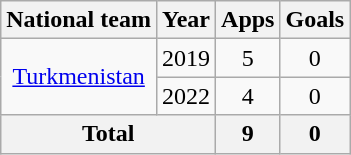<table class="wikitable" style="text-align:center">
<tr>
<th>National team</th>
<th>Year</th>
<th>Apps</th>
<th>Goals</th>
</tr>
<tr>
<td rowspan="2"><a href='#'>Turkmenistan</a></td>
<td>2019</td>
<td>5</td>
<td>0</td>
</tr>
<tr>
<td>2022</td>
<td>4</td>
<td>0</td>
</tr>
<tr>
<th colspan="2">Total</th>
<th>9</th>
<th>0</th>
</tr>
</table>
